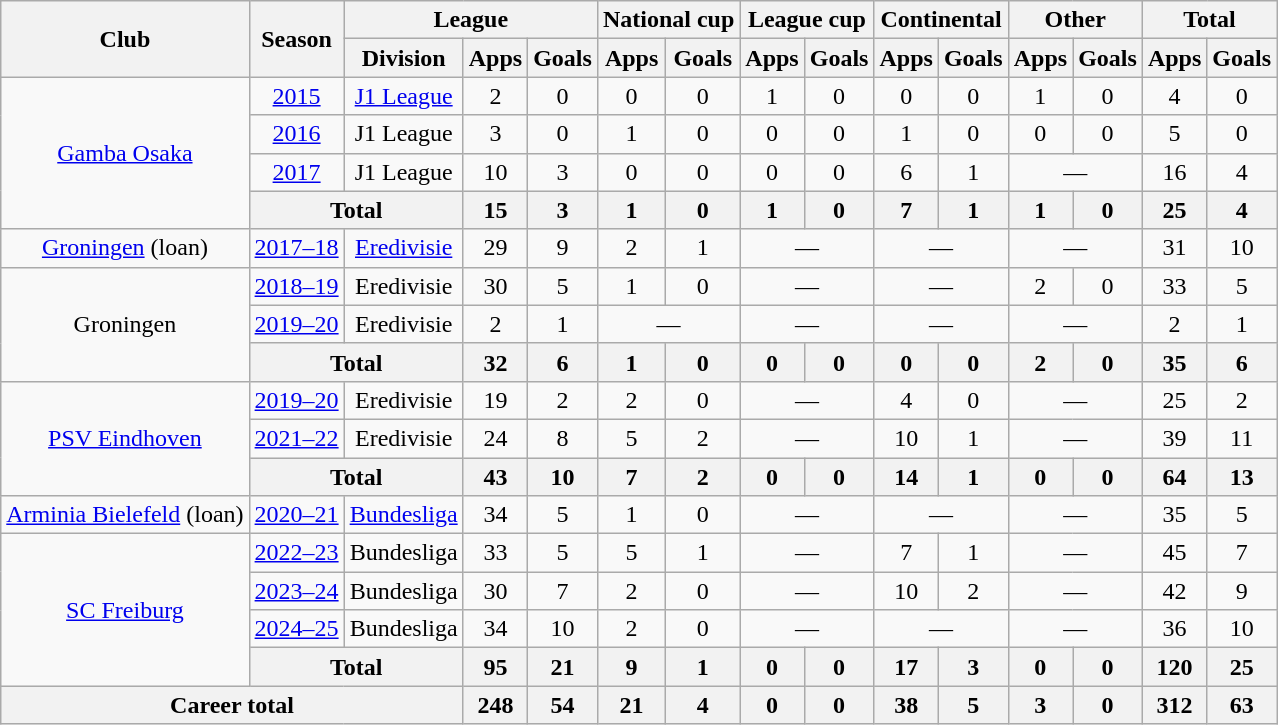<table class="wikitable" style="text-align:center">
<tr>
<th rowspan="2">Club</th>
<th rowspan="2">Season</th>
<th colspan="3">League</th>
<th colspan="2">National cup</th>
<th colspan="2">League cup</th>
<th colspan="2">Continental</th>
<th colspan="2">Other</th>
<th colspan="2">Total</th>
</tr>
<tr>
<th>Division</th>
<th>Apps</th>
<th>Goals</th>
<th>Apps</th>
<th>Goals</th>
<th>Apps</th>
<th>Goals</th>
<th>Apps</th>
<th>Goals</th>
<th>Apps</th>
<th>Goals</th>
<th>Apps</th>
<th>Goals</th>
</tr>
<tr>
<td rowspan="4"><a href='#'>Gamba Osaka</a></td>
<td><a href='#'>2015</a></td>
<td><a href='#'>J1 League</a></td>
<td>2</td>
<td>0</td>
<td>0</td>
<td>0</td>
<td>1</td>
<td>0</td>
<td>0</td>
<td>0</td>
<td>1</td>
<td>0</td>
<td>4</td>
<td>0</td>
</tr>
<tr>
<td><a href='#'>2016</a></td>
<td>J1 League</td>
<td>3</td>
<td>0</td>
<td>1</td>
<td>0</td>
<td>0</td>
<td>0</td>
<td>1</td>
<td>0</td>
<td>0</td>
<td>0</td>
<td>5</td>
<td>0</td>
</tr>
<tr>
<td><a href='#'>2017</a></td>
<td>J1 League</td>
<td>10</td>
<td>3</td>
<td>0</td>
<td>0</td>
<td>0</td>
<td>0</td>
<td>6</td>
<td>1</td>
<td colspan="2">—</td>
<td>16</td>
<td>4</td>
</tr>
<tr>
<th colspan="2">Total</th>
<th>15</th>
<th>3</th>
<th>1</th>
<th>0</th>
<th>1</th>
<th>0</th>
<th>7</th>
<th>1</th>
<th>1</th>
<th>0</th>
<th>25</th>
<th>4</th>
</tr>
<tr>
<td><a href='#'>Groningen</a> (loan)</td>
<td><a href='#'>2017–18</a></td>
<td><a href='#'>Eredivisie</a></td>
<td>29</td>
<td>9</td>
<td>2</td>
<td>1</td>
<td colspan="2">—</td>
<td colspan="2">—</td>
<td colspan="2">—</td>
<td>31</td>
<td>10</td>
</tr>
<tr>
<td rowspan="3">Groningen</td>
<td><a href='#'>2018–19</a></td>
<td>Eredivisie</td>
<td>30</td>
<td>5</td>
<td>1</td>
<td>0</td>
<td colspan="2">—</td>
<td colspan="2">—</td>
<td>2</td>
<td>0</td>
<td>33</td>
<td>5</td>
</tr>
<tr>
<td><a href='#'>2019–20</a></td>
<td>Eredivisie</td>
<td>2</td>
<td>1</td>
<td colspan="2">—</td>
<td colspan="2">—</td>
<td colspan="2">—</td>
<td colspan="2">—</td>
<td>2</td>
<td>1</td>
</tr>
<tr>
<th colspan="2">Total</th>
<th>32</th>
<th>6</th>
<th>1</th>
<th>0</th>
<th>0</th>
<th>0</th>
<th>0</th>
<th>0</th>
<th>2</th>
<th>0</th>
<th>35</th>
<th>6</th>
</tr>
<tr>
<td rowspan="3"><a href='#'>PSV Eindhoven</a></td>
<td><a href='#'>2019–20</a></td>
<td>Eredivisie</td>
<td>19</td>
<td>2</td>
<td>2</td>
<td>0</td>
<td colspan="2">—</td>
<td>4</td>
<td>0</td>
<td colspan="2">—</td>
<td>25</td>
<td>2</td>
</tr>
<tr>
<td><a href='#'>2021–22</a></td>
<td>Eredivisie</td>
<td>24</td>
<td>8</td>
<td>5</td>
<td>2</td>
<td colspan="2">—</td>
<td>10</td>
<td>1</td>
<td colspan="2">—</td>
<td>39</td>
<td>11</td>
</tr>
<tr>
<th colspan="2">Total</th>
<th>43</th>
<th>10</th>
<th>7</th>
<th>2</th>
<th>0</th>
<th>0</th>
<th>14</th>
<th>1</th>
<th>0</th>
<th>0</th>
<th>64</th>
<th>13</th>
</tr>
<tr>
<td><a href='#'>Arminia Bielefeld</a> (loan)</td>
<td><a href='#'>2020–21</a></td>
<td><a href='#'>Bundesliga</a></td>
<td>34</td>
<td>5</td>
<td>1</td>
<td>0</td>
<td colspan="2">—</td>
<td colspan="2">—</td>
<td colspan="2">—</td>
<td>35</td>
<td>5</td>
</tr>
<tr>
<td rowspan="4"><a href='#'>SC Freiburg</a></td>
<td><a href='#'>2022–23</a></td>
<td>Bundesliga</td>
<td>33</td>
<td>5</td>
<td>5</td>
<td>1</td>
<td colspan="2">—</td>
<td>7</td>
<td>1</td>
<td colspan="2">—</td>
<td>45</td>
<td>7</td>
</tr>
<tr>
<td><a href='#'>2023–24</a></td>
<td>Bundesliga</td>
<td>30</td>
<td>7</td>
<td>2</td>
<td>0</td>
<td colspan="2">—</td>
<td>10</td>
<td>2</td>
<td colspan="2">—</td>
<td>42</td>
<td>9</td>
</tr>
<tr>
<td><a href='#'>2024–25</a></td>
<td>Bundesliga</td>
<td>34</td>
<td>10</td>
<td>2</td>
<td>0</td>
<td colspan="2">—</td>
<td colspan="2">—</td>
<td colspan="2">—</td>
<td>36</td>
<td>10</td>
</tr>
<tr>
<th colspan="2">Total</th>
<th>95</th>
<th>21</th>
<th>9</th>
<th>1</th>
<th>0</th>
<th>0</th>
<th>17</th>
<th>3</th>
<th>0</th>
<th>0</th>
<th>120</th>
<th>25</th>
</tr>
<tr>
<th colspan="3">Career total</th>
<th>248</th>
<th>54</th>
<th>21</th>
<th>4</th>
<th>0</th>
<th>0</th>
<th>38</th>
<th>5</th>
<th>3</th>
<th>0</th>
<th>312</th>
<th>63</th>
</tr>
</table>
